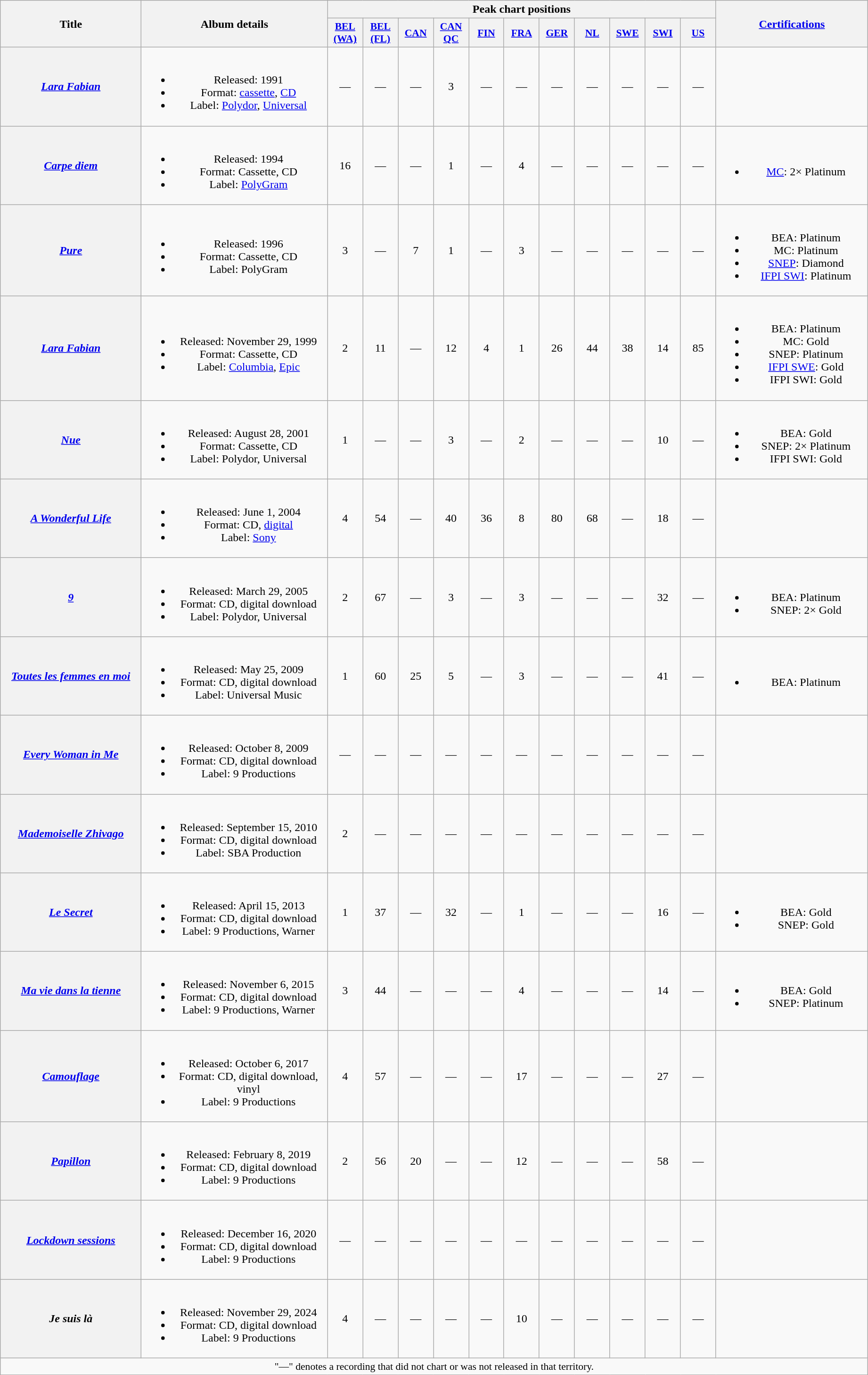<table class="wikitable plainrowheaders" style="text-align:center;">
<tr>
<th scope="col" rowspan="2" style="width:12em;">Title</th>
<th scope="col" rowspan="2" style="width:16em;">Album details</th>
<th scope="col" colspan="11">Peak chart positions</th>
<th scope="col" rowspan="2" style="width:13em;"><a href='#'>Certifications</a></th>
</tr>
<tr>
<th scope="col" style="width:3em;font-size:90%;"><a href='#'>BEL<br>(WA)</a><br></th>
<th scope="col" style="width:3em;font-size:90%;"><a href='#'>BEL<br>(FL)</a><br></th>
<th scope="col" style="width:3em;font-size:90%;"><a href='#'>CAN</a><br></th>
<th scope="col" style="width:3em;font-size:90%;"><a href='#'>CAN QC</a><br></th>
<th scope="col" style="width:3em;font-size:90%;"><a href='#'>FIN</a><br></th>
<th scope="col" style="width:3em;font-size:90%;"><a href='#'>FRA</a><br></th>
<th scope="col" style="width:3em;font-size:90%;"><a href='#'>GER</a><br></th>
<th scope="col" style="width:3em;font-size:90%;"><a href='#'>NL</a><br></th>
<th scope="col" style="width:3em;font-size:90%;"><a href='#'>SWE</a><br></th>
<th scope="col" style="width:3em;font-size:90%;"><a href='#'>SWI</a><br></th>
<th scope="col" style="width:3em;font-size:90%;"><a href='#'>US</a><br></th>
</tr>
<tr>
<th scope="row"><em><a href='#'>Lara Fabian</a></em></th>
<td><br><ul><li>Released: 1991</li><li>Format: <a href='#'>cassette</a>, <a href='#'>CD</a></li><li>Label: <a href='#'>Polydor</a>, <a href='#'>Universal</a></li></ul></td>
<td>—</td>
<td>—</td>
<td>—</td>
<td>3</td>
<td>—</td>
<td>—</td>
<td>—</td>
<td>—</td>
<td>—</td>
<td>—</td>
<td>—</td>
<td></td>
</tr>
<tr>
<th scope="row"><em><a href='#'>Carpe diem</a></em></th>
<td><br><ul><li>Released: 1994</li><li>Format: Cassette, CD</li><li>Label: <a href='#'>PolyGram</a></li></ul></td>
<td>16</td>
<td>—</td>
<td>—</td>
<td>1</td>
<td>—</td>
<td>4</td>
<td>—</td>
<td>—</td>
<td>—</td>
<td>—</td>
<td>—</td>
<td><br><ul><li><a href='#'>MC</a>: 2× Platinum</li></ul></td>
</tr>
<tr>
<th scope="row"><em><a href='#'>Pure</a></em></th>
<td><br><ul><li>Released: 1996</li><li>Format: Cassette, CD</li><li>Label: PolyGram</li></ul></td>
<td>3</td>
<td>—</td>
<td>7</td>
<td>1</td>
<td>—</td>
<td>3</td>
<td>—</td>
<td>—</td>
<td>—</td>
<td>—</td>
<td>—</td>
<td><br><ul><li>BEA: Platinum</li><li>MC: Platinum</li><li><a href='#'>SNEP</a>: Diamond</li><li><a href='#'>IFPI SWI</a>: Platinum</li></ul></td>
</tr>
<tr>
<th scope="row"><em><a href='#'>Lara Fabian</a></em></th>
<td><br><ul><li>Released: November 29, 1999</li><li>Format: Cassette, CD</li><li>Label: <a href='#'>Columbia</a>, <a href='#'>Epic</a></li></ul></td>
<td>2</td>
<td>11</td>
<td>—</td>
<td>12</td>
<td>4</td>
<td>1</td>
<td>26</td>
<td>44</td>
<td>38</td>
<td>14</td>
<td>85</td>
<td><br><ul><li>BEA: Platinum</li><li>MC: Gold</li><li>SNEP: Platinum</li><li><a href='#'>IFPI SWE</a>: Gold</li><li>IFPI SWI: Gold</li></ul></td>
</tr>
<tr>
<th scope="row"><em><a href='#'>Nue</a></em></th>
<td><br><ul><li>Released: August 28, 2001</li><li>Format: Cassette, CD</li><li>Label: Polydor, Universal</li></ul></td>
<td>1</td>
<td>—</td>
<td>—</td>
<td>3</td>
<td>—</td>
<td>2</td>
<td>—</td>
<td>—</td>
<td>—</td>
<td>10</td>
<td>—</td>
<td><br><ul><li>BEA: Gold</li><li>SNEP: 2× Platinum</li><li>IFPI SWI: Gold</li></ul></td>
</tr>
<tr>
<th scope="row"><em><a href='#'>A Wonderful Life</a></em></th>
<td><br><ul><li>Released: June 1, 2004</li><li>Format: CD, <a href='#'>digital</a></li><li>Label: <a href='#'>Sony</a></li></ul></td>
<td>4</td>
<td>54</td>
<td>—</td>
<td>40</td>
<td>36</td>
<td>8</td>
<td>80</td>
<td>68</td>
<td>—</td>
<td>18</td>
<td>—</td>
<td></td>
</tr>
<tr>
<th scope="row"><em><a href='#'>9</a></em></th>
<td><br><ul><li>Released: March 29, 2005</li><li>Format: CD, digital download</li><li>Label: Polydor, Universal</li></ul></td>
<td>2</td>
<td>67</td>
<td>—</td>
<td>3</td>
<td>—</td>
<td>3</td>
<td>—</td>
<td>—</td>
<td>—</td>
<td>32</td>
<td>—</td>
<td><br><ul><li>BEA: Platinum</li><li>SNEP: 2× Gold</li></ul></td>
</tr>
<tr>
<th scope="row"><em><a href='#'>Toutes les femmes en moi</a></em></th>
<td><br><ul><li>Released: May 25, 2009</li><li>Format: CD, digital download</li><li>Label: Universal Music</li></ul></td>
<td>1</td>
<td>60</td>
<td>25</td>
<td>5</td>
<td>—</td>
<td>3</td>
<td>—</td>
<td>—</td>
<td>—</td>
<td>41</td>
<td>—</td>
<td><br><ul><li>BEA: Platinum</li></ul></td>
</tr>
<tr>
<th scope="row"><em><a href='#'>Every Woman in Me</a></em></th>
<td><br><ul><li>Released: October 8, 2009</li><li>Format: CD, digital download</li><li>Label: 9 Productions</li></ul></td>
<td>—</td>
<td>—</td>
<td>—</td>
<td>—</td>
<td>—</td>
<td>—</td>
<td>—</td>
<td>—</td>
<td>—</td>
<td>—</td>
<td>—</td>
<td></td>
</tr>
<tr>
<th scope="row"><em><a href='#'>Mademoiselle Zhivago</a></em></th>
<td><br><ul><li>Released: September 15, 2010</li><li>Format: CD, digital download</li><li>Label: SBA Production</li></ul></td>
<td>2</td>
<td>—</td>
<td>—</td>
<td>—</td>
<td>—</td>
<td>—</td>
<td>—</td>
<td>—</td>
<td>—</td>
<td>—</td>
<td>—</td>
<td></td>
</tr>
<tr>
<th scope="row"><em><a href='#'>Le Secret</a></em></th>
<td><br><ul><li>Released: April 15, 2013</li><li>Format: CD, digital download</li><li>Label: 9 Productions, Warner</li></ul></td>
<td>1</td>
<td>37</td>
<td>—</td>
<td>32</td>
<td>—</td>
<td>1</td>
<td>—</td>
<td>—</td>
<td>—</td>
<td>16</td>
<td>—</td>
<td><br><ul><li>BEA: Gold</li><li>SNEP: Gold</li></ul></td>
</tr>
<tr>
<th scope="row"><em><a href='#'>Ma vie dans la tienne</a></em></th>
<td><br><ul><li>Released: November 6, 2015</li><li>Format: CD, digital download</li><li>Label: 9 Productions, Warner</li></ul></td>
<td>3</td>
<td>44</td>
<td>—</td>
<td>—</td>
<td>—</td>
<td>4</td>
<td>—</td>
<td>—</td>
<td>—</td>
<td>14</td>
<td>—</td>
<td><br><ul><li>BEA: Gold</li><li>SNEP: Platinum</li></ul></td>
</tr>
<tr>
<th scope="row"><em><a href='#'>Camouflage</a></em></th>
<td><br><ul><li>Released: October 6, 2017</li><li>Format: CD, digital download, vinyl</li><li>Label: 9 Productions</li></ul></td>
<td>4</td>
<td>57</td>
<td>—</td>
<td>—</td>
<td>—</td>
<td>17<br></td>
<td>—</td>
<td>—</td>
<td>—</td>
<td>27</td>
<td>—</td>
<td></td>
</tr>
<tr>
<th scope="row"><em><a href='#'>Papillon</a></em></th>
<td><br><ul><li>Released: February 8, 2019</li><li>Format: CD, digital download</li><li>Label: 9 Productions</li></ul></td>
<td>2</td>
<td>56</td>
<td>20<br></td>
<td>—</td>
<td>—</td>
<td>12<br></td>
<td>—</td>
<td>—</td>
<td>—</td>
<td>58</td>
<td>—</td>
<td></td>
</tr>
<tr>
<th scope="row"><em><a href='#'>Lockdown sessions</a></em></th>
<td><br><ul><li>Released: December 16, 2020</li><li>Format: CD, digital download</li><li>Label: 9 Productions</li></ul></td>
<td>—</td>
<td>—</td>
<td>—</td>
<td>—</td>
<td>—</td>
<td>—</td>
<td>—</td>
<td>—</td>
<td>—</td>
<td>—</td>
<td>—</td>
</tr>
<tr>
<th scope="row"><em>Je suis là</em></th>
<td><br><ul><li>Released: November 29, 2024</li><li>Format: CD, digital download</li><li>Label: 9 Productions</li></ul></td>
<td>4</td>
<td>—</td>
<td>—</td>
<td>—</td>
<td>—</td>
<td>10</td>
<td>—</td>
<td>—</td>
<td>—</td>
<td>—</td>
<td>—</td>
<td></td>
</tr>
<tr>
<td colspan="15" style="font-size:90%">"—" denotes a recording that did not chart or was not released in that territory.</td>
</tr>
</table>
